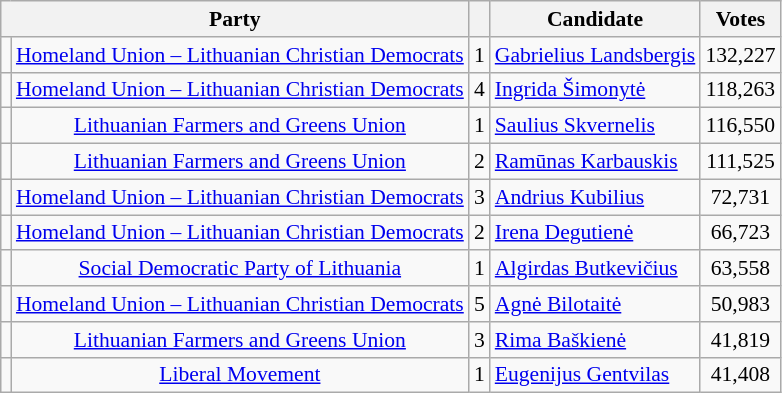<table class="wikitable" style="font-size:90%; text-align:center">
<tr>
<th colspan=2>Party</th>
<th></th>
<th>Candidate</th>
<th>Votes</th>
</tr>
<tr>
<td bgcolor=></td>
<td><a href='#'>Homeland Union – Lithuanian Christian Democrats</a></td>
<td>1</td>
<td align=left><a href='#'>Gabrielius Landsbergis</a></td>
<td>132,227</td>
</tr>
<tr>
<td bgcolor=></td>
<td><a href='#'>Homeland Union – Lithuanian Christian Democrats</a></td>
<td>4</td>
<td align=left><a href='#'>Ingrida Šimonytė</a></td>
<td>118,263</td>
</tr>
<tr>
<td bgcolor=></td>
<td><a href='#'>Lithuanian Farmers and Greens Union</a></td>
<td>1</td>
<td align=left><a href='#'>Saulius Skvernelis</a></td>
<td>116,550</td>
</tr>
<tr>
<td bgcolor=></td>
<td><a href='#'>Lithuanian Farmers and Greens Union</a></td>
<td>2</td>
<td align=left><a href='#'>Ramūnas Karbauskis</a></td>
<td>111,525</td>
</tr>
<tr>
<td bgcolor=></td>
<td><a href='#'>Homeland Union – Lithuanian Christian Democrats</a></td>
<td>3</td>
<td align=left><a href='#'>Andrius Kubilius</a></td>
<td>72,731</td>
</tr>
<tr>
<td bgcolor=></td>
<td><a href='#'>Homeland Union – Lithuanian Christian Democrats</a></td>
<td>2</td>
<td align=left><a href='#'>Irena Degutienė</a></td>
<td>66,723</td>
</tr>
<tr>
<td bgcolor=></td>
<td><a href='#'>Social Democratic Party of Lithuania</a></td>
<td>1</td>
<td align=left><a href='#'>Algirdas Butkevičius</a></td>
<td>63,558</td>
</tr>
<tr>
<td bgcolor=></td>
<td><a href='#'>Homeland Union – Lithuanian Christian Democrats</a></td>
<td>5</td>
<td align=left><a href='#'>Agnė Bilotaitė</a></td>
<td>50,983</td>
</tr>
<tr>
<td bgcolor=></td>
<td><a href='#'>Lithuanian Farmers and Greens Union</a></td>
<td>3</td>
<td align=left><a href='#'>Rima Baškienė</a></td>
<td>41,819</td>
</tr>
<tr>
<td bgcolor=></td>
<td><a href='#'>Liberal Movement</a></td>
<td>1</td>
<td align=left><a href='#'>Eugenijus Gentvilas</a></td>
<td>41,408</td>
</tr>
</table>
